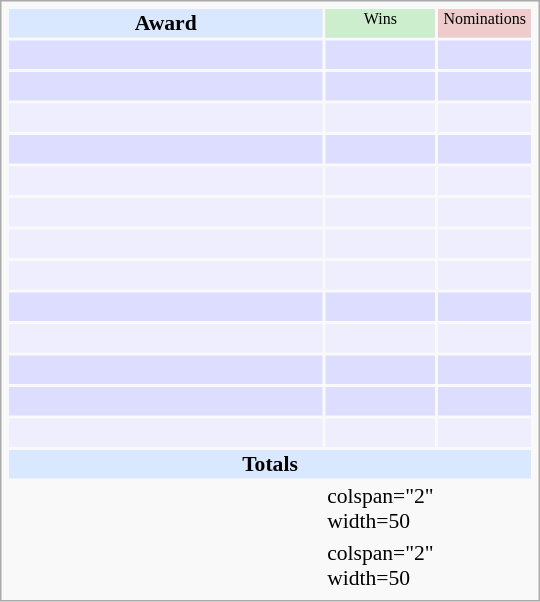<table class="infobox" style="width: 25em; text-align: left; font-size: 90%; vertical-align: middle;">
<tr bgcolor=#D9E8FF style="text-align:center;">
<th style="vertical-align: middle;">Award</th>
<td style="background:#cceecc; font-size:8pt;" width="60px">Wins</td>
<td style="background:#eecccc; font-size:8pt;" width="60px">Nominations</td>
</tr>
<tr bgcolor=#ddddff>
<td align="center"><br></td>
<td></td>
<td></td>
</tr>
<tr bgcolor=#ddddff>
<td align="center"><br></td>
<td></td>
<td></td>
</tr>
<tr bgcolor=#eeeeff>
<td align="center"><br></td>
<td></td>
<td></td>
</tr>
<tr bgcolor=#ddddff>
<td align="center"><br></td>
<td></td>
<td></td>
</tr>
<tr bgcolor=#eeeeff>
<td align="center"><br></td>
<td></td>
<td></td>
</tr>
<tr bgcolor=#eeeeff>
<td align="center"><br></td>
<td></td>
<td></td>
</tr>
<tr bgcolor=#eeeeff>
<td align="center"><br></td>
<td></td>
<td></td>
</tr>
<tr bgcolor=#eeeeff>
<td align="center"><br></td>
<td></td>
<td></td>
</tr>
<tr bgcolor=#ddddff>
<td align="center"><br></td>
<td></td>
<td></td>
</tr>
<tr bgcolor=#eeeeff>
<td align="center"><br></td>
<td></td>
<td></td>
</tr>
<tr bgcolor=#ddddff>
<td align="center"><br></td>
<td></td>
<td></td>
</tr>
<tr bgcolor=#ddddff>
<td align="center"><br></td>
<td></td>
<td></td>
</tr>
<tr bgcolor=#eeeeff>
<td align="center"><br></td>
<td></td>
<td></td>
</tr>
<tr bgcolor=#D9E8FF>
<td colspan="3" style="text-align:center;"><strong>Totals</strong></td>
</tr>
<tr>
<td></td>
<td>colspan="2" width=50 </td>
</tr>
<tr>
<td></td>
<td>colspan="2" width=50 </td>
</tr>
</table>
